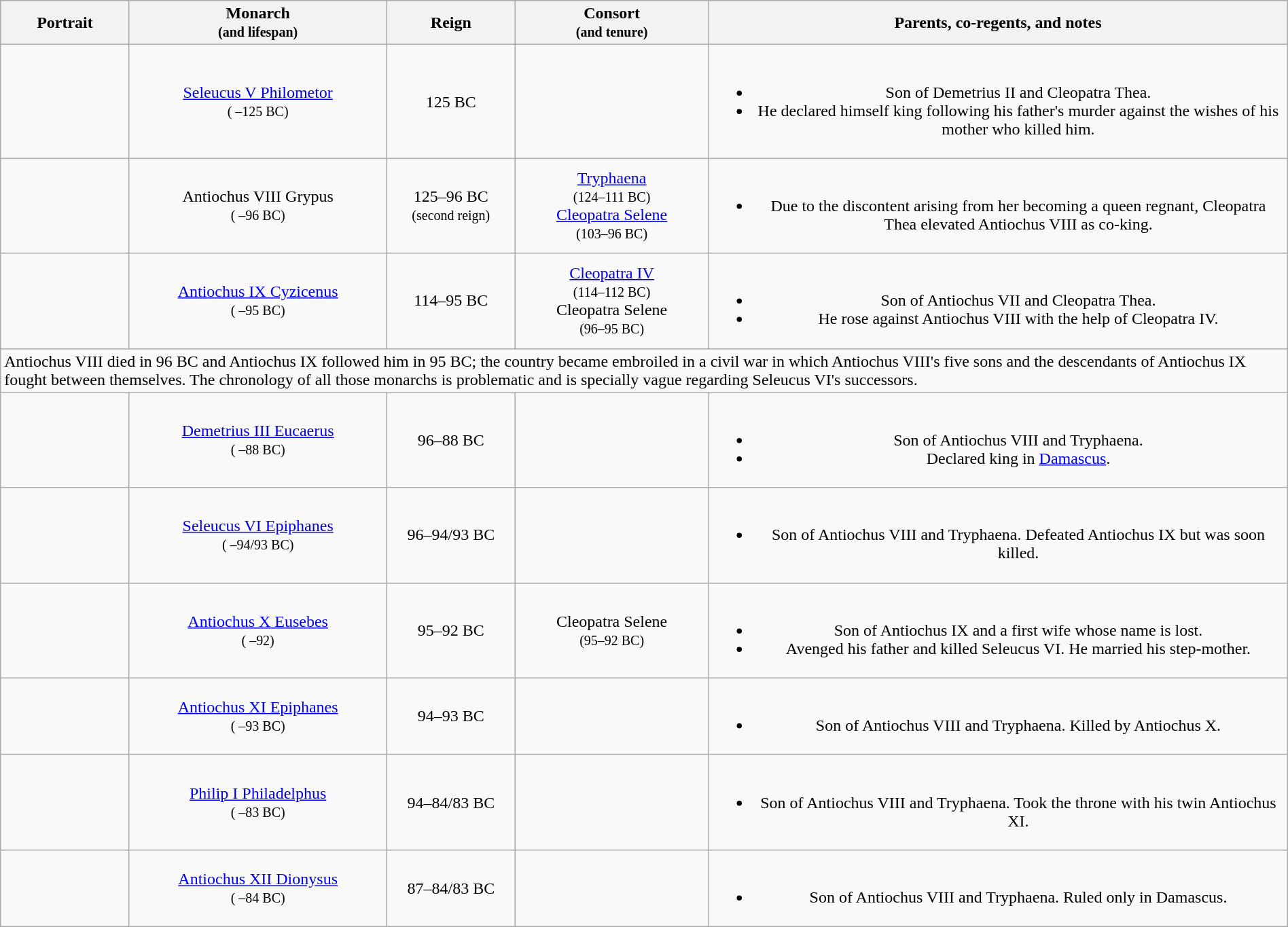<table width=100% class="wikitable">
<tr>
<th width=10%>Portrait</th>
<th width=20%>Monarch<br><small>(and lifespan)</small></th>
<th width=10%>Reign</th>
<th width=15%>Consort<br><small>(and tenure)</small></th>
<th>Parents, co-regents, and notes</th>
</tr>
<tr>
<td align="center"></td>
<td align="center"><a href='#'>Seleucus V Philometor</a><br><small>( –125 BC)</small></td>
<td align="center">125 BC</td>
<td align="center"></td>
<td align="center"><br><ul><li>Son of Demetrius II and Cleopatra Thea.</li><li>He declared himself king following his father's murder against the wishes of his mother who killed him.</li></ul></td>
</tr>
<tr>
<td align="center"></td>
<td align="center">Antiochus VIII Grypus<br><small>( –96 BC)</small></td>
<td align="center">125–96 BC<br><small>(second reign)</small></td>
<td align="center"><a href='#'>Tryphaena</a><br><small>(124–111 BC)</small><br><a href='#'>Cleopatra Selene</a><br><small>(103–96 BC)</small></td>
<td align="center"><br><ul><li>Due to the discontent arising from her becoming a queen regnant, Cleopatra Thea elevated Antiochus VIII as co-king.</li></ul></td>
</tr>
<tr>
<td align="center"></td>
<td align="center"><a href='#'>Antiochus IX Cyzicenus</a><br><small>( –95 BC)</small></td>
<td align="center">114–95 BC</td>
<td align="center"><a href='#'>Cleopatra IV</a><br><small>(114–112 BC)</small><br>Cleopatra Selene<br><small>(96–95 BC)</small></td>
<td align="center"><br><ul><li>Son of Antiochus VII and Cleopatra Thea.</li><li>He rose against Antiochus VIII with the help of Cleopatra IV.</li></ul></td>
</tr>
<tr>
<td colspan="5">Antiochus VIII died in 96 BC and Antiochus IX followed him in 95 BC; the country became embroiled in a civil war in which Antiochus VIII's five sons and the descendants of Antiochus IX fought between themselves. The chronology of all those monarchs is problematic and is specially vague regarding Seleucus VI's successors.</td>
</tr>
<tr>
<td align="center"></td>
<td align="center"><a href='#'>Demetrius III Eucaerus</a><br><small>( –88 BC)</small></td>
<td align="center">96–88 BC</td>
<td align="center"></td>
<td align="center"><br><ul><li>Son of Antiochus VIII and Tryphaena.</li><li>Declared king in <a href='#'>Damascus</a>.</li></ul></td>
</tr>
<tr>
<td align="center"></td>
<td align="center"><a href='#'>Seleucus VI Epiphanes</a><br><small>( –94/93 BC)</small></td>
<td align="center">96–94/93 BC</td>
<td align="center"></td>
<td align="center"><br><ul><li>Son of Antiochus VIII and Tryphaena. Defeated Antiochus IX but was soon killed.</li></ul></td>
</tr>
<tr>
<td align="center"></td>
<td align="center"><a href='#'>Antiochus X Eusebes</a><br><small>( –92)</small></td>
<td align="center">95–92 BC</td>
<td align="center">Cleopatra Selene<br><small>(95–92 BC)</small></td>
<td align="center"><br><ul><li>Son of Antiochus IX and a first wife whose name is lost.</li><li>Avenged his father and killed Seleucus VI. He married his step-mother.</li></ul></td>
</tr>
<tr>
<td align="center"></td>
<td align="center"><a href='#'>Antiochus XI Epiphanes</a> <br><small>( –93 BC)</small></td>
<td align="center">94–93 BC</td>
<td align="center"></td>
<td align="center"><br><ul><li>Son of Antiochus VIII and Tryphaena. Killed by Antiochus X.</li></ul></td>
</tr>
<tr>
<td align="center"></td>
<td align="center"><a href='#'>Philip I Philadelphus</a><br><small>( –83 BC)</small></td>
<td align="center">94–84/83 BC</td>
<td align="center"></td>
<td align="center"><br><ul><li>Son of Antiochus VIII and Tryphaena. Took the throne with his twin Antiochus XI.</li></ul></td>
</tr>
<tr>
<td align="center"></td>
<td align="center"><a href='#'>Antiochus XII Dionysus</a><br><small>( –84 BC)</small></td>
<td align="center">87–84/83 BC</td>
<td align="center"></td>
<td align="center"><br><ul><li>Son of Antiochus VIII and Tryphaena. Ruled only in Damascus.</li></ul></td>
</tr>
</table>
